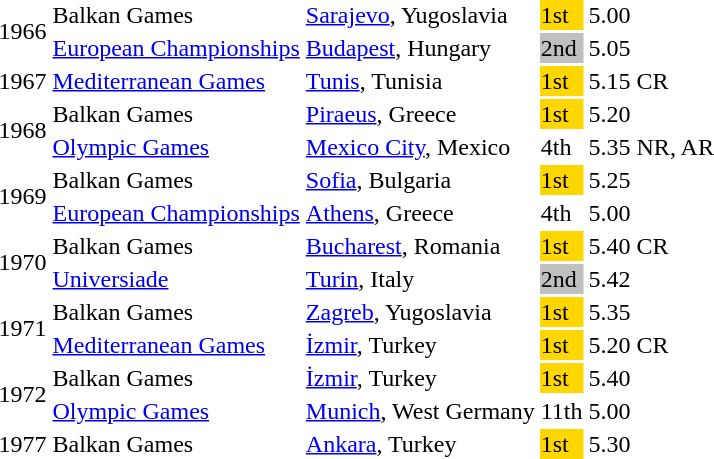<table>
<tr>
<td rowspan=2>1966</td>
<td>Balkan Games</td>
<td><a href='#'>Sarajevo</a>, Yugoslavia</td>
<td style="background:gold;">1st</td>
<td>5.00</td>
</tr>
<tr>
<td><a href='#'>European Championships</a></td>
<td><a href='#'>Budapest</a>, Hungary</td>
<td style="background:silver;">2nd</td>
<td>5.05</td>
</tr>
<tr>
<td>1967</td>
<td><a href='#'>Mediterranean Games</a></td>
<td><a href='#'>Tunis</a>, Tunisia</td>
<td style="background:gold;">1st</td>
<td>5.15 CR</td>
</tr>
<tr>
<td rowspan=2>1968</td>
<td>Balkan Games</td>
<td><a href='#'>Piraeus</a>, Greece</td>
<td style="background:gold;">1st</td>
<td>5.20</td>
</tr>
<tr>
<td><a href='#'>Olympic Games</a></td>
<td><a href='#'>Mexico City</a>, Mexico</td>
<td>4th</td>
<td>5.35 NR, AR</td>
</tr>
<tr>
<td rowspan=2>1969</td>
<td>Balkan Games</td>
<td><a href='#'>Sofia</a>, Bulgaria</td>
<td style="background:gold;">1st</td>
<td>5.25</td>
</tr>
<tr>
<td><a href='#'>European Championships</a></td>
<td><a href='#'>Athens</a>, Greece</td>
<td>4th</td>
<td>5.00</td>
</tr>
<tr>
<td rowspan=2>1970</td>
<td>Balkan Games</td>
<td><a href='#'>Bucharest</a>, Romania</td>
<td style="background:gold;">1st</td>
<td>5.40 CR</td>
</tr>
<tr>
<td><a href='#'>Universiade</a></td>
<td><a href='#'>Turin</a>, Italy</td>
<td style="background:silver;">2nd</td>
<td>5.42</td>
</tr>
<tr>
<td rowspan=2>1971</td>
<td>Balkan Games</td>
<td><a href='#'>Zagreb</a>, Yugoslavia</td>
<td style="background:gold;">1st</td>
<td>5.35</td>
</tr>
<tr>
<td><a href='#'>Mediterranean Games</a></td>
<td><a href='#'>İzmir</a>, Turkey</td>
<td style="background:gold;">1st</td>
<td>5.20 CR</td>
</tr>
<tr>
<td rowspan=2>1972</td>
<td>Balkan Games</td>
<td><a href='#'>İzmir</a>, Turkey</td>
<td style="background:gold;">1st</td>
<td>5.40</td>
</tr>
<tr>
<td><a href='#'>Olympic Games</a></td>
<td><a href='#'>Munich</a>, West Germany</td>
<td>11th</td>
<td>5.00</td>
</tr>
<tr>
<td>1977</td>
<td>Balkan Games</td>
<td><a href='#'>Ankara</a>, Turkey</td>
<td style="background:gold;">1st</td>
<td>5.30</td>
</tr>
<tr>
</tr>
</table>
